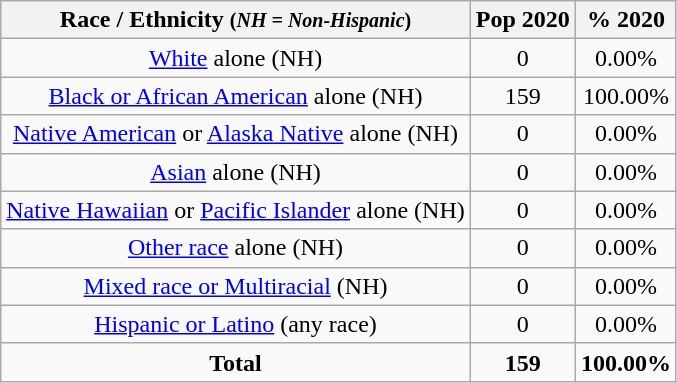<table class="wikitable" style="text-align:center;">
<tr>
<th>Race / Ethnicity <small>(<em>NH = Non-Hispanic</em>)</small></th>
<th>Pop 2020</th>
<th>% 2020</th>
</tr>
<tr>
<td><a href='#'>White</a> alone (NH)</td>
<td>0</td>
<td>0.00%</td>
</tr>
<tr>
<td><a href='#'>Black or African American</a> alone (NH)</td>
<td>159</td>
<td>100.00%</td>
</tr>
<tr>
<td><a href='#'>Native American</a> or <a href='#'>Alaska Native</a> alone (NH)</td>
<td>0</td>
<td>0.00%</td>
</tr>
<tr>
<td><a href='#'>Asian</a> alone (NH)</td>
<td>0</td>
<td>0.00%</td>
</tr>
<tr>
<td><a href='#'>Native Hawaiian</a> or <a href='#'>Pacific Islander</a> alone (NH)</td>
<td>0</td>
<td>0.00%</td>
</tr>
<tr>
<td><a href='#'>Other race</a> alone (NH)</td>
<td>0</td>
<td>0.00%</td>
</tr>
<tr>
<td><a href='#'>Mixed race or Multiracial</a> (NH)</td>
<td>0</td>
<td>0.00%</td>
</tr>
<tr>
<td><a href='#'>Hispanic or Latino</a> (any race)</td>
<td>0</td>
<td>0.00%</td>
</tr>
<tr>
<td><strong>Total</strong></td>
<td><strong>159</strong></td>
<td><strong>100.00%</strong></td>
</tr>
</table>
